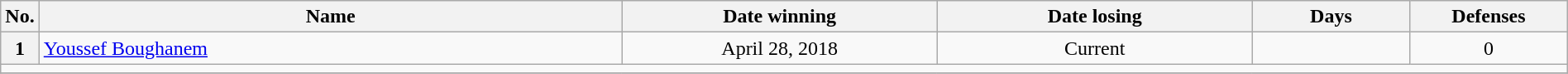<table class="wikitable" width=100%>
<tr>
<th style="width:1%;">No.</th>
<th style="width:37%;">Name</th>
<th style="width:20%;">Date winning</th>
<th style="width:20%;">Date losing</th>
<th data-sort-type="number" style="width:10%;">Days</th>
<th data-sort-type="number" style="width:10%;">Defenses</th>
</tr>
<tr align=center>
<th>1</th>
<td align=left> <a href='#'>Youssef Boughanem</a></td>
<td>April 28, 2018</td>
<td>Current</td>
<td></td>
<td>0</td>
</tr>
<tr>
<td colspan="6"></td>
</tr>
<tr>
</tr>
</table>
